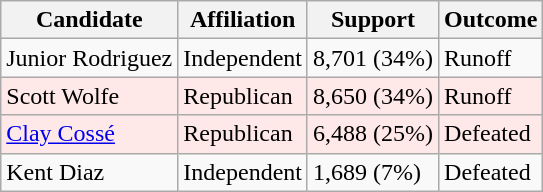<table class="wikitable">
<tr>
<th>Candidate</th>
<th>Affiliation</th>
<th>Support</th>
<th>Outcome</th>
</tr>
<tr>
<td>Junior Rodriguez</td>
<td>Independent</td>
<td>8,701 (34%)</td>
<td>Runoff</td>
</tr>
<tr>
<td bgcolor=#FFE8E8>Scott Wolfe</td>
<td bgcolor=#FFE8E8>Republican</td>
<td bgcolor=#FFE8E8>8,650 (34%)</td>
<td bgcolor=#FFE8E8>Runoff</td>
</tr>
<tr>
<td bgcolor=#FFE8E8><a href='#'>Clay Cossé</a></td>
<td bgcolor=#FFE8E8>Republican</td>
<td bgcolor=#FFE8E8>6,488 (25%)</td>
<td bgcolor=#FFE8E8>Defeated</td>
</tr>
<tr>
<td>Kent Diaz</td>
<td>Independent</td>
<td>1,689 (7%)</td>
<td>Defeated</td>
</tr>
</table>
